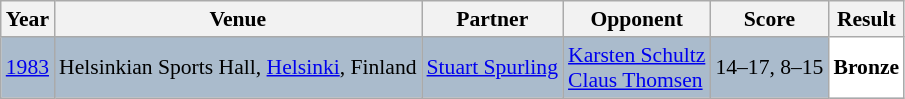<table class="sortable wikitable" style="font-size: 90%;">
<tr>
<th>Year</th>
<th>Venue</th>
<th>Partner</th>
<th>Opponent</th>
<th>Score</th>
<th>Result</th>
</tr>
<tr style="background:#AABBCC">
<td align="center"><a href='#'>1983</a></td>
<td align="left">Helsinkian Sports Hall, <a href='#'>Helsinki</a>, Finland</td>
<td align="left"> <a href='#'>Stuart Spurling</a></td>
<td align="left"> <a href='#'>Karsten Schultz</a><br> <a href='#'>Claus Thomsen</a></td>
<td align="left">14–17, 8–15</td>
<td style="text-align:left; background:white"> <strong>Bronze</strong></td>
</tr>
</table>
